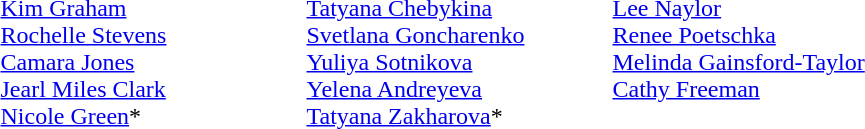<table>
<tr>
<td width=200 valign=top><em></em><br><a href='#'>Kim Graham</a><br><a href='#'>Rochelle Stevens</a><br><a href='#'>Camara Jones</a><br><a href='#'>Jearl Miles Clark</a><br><a href='#'>Nicole Green</a>*</td>
<td width=200 valign=top><em></em><br><a href='#'>Tatyana Chebykina</a><br><a href='#'>Svetlana Goncharenko</a><br><a href='#'>Yuliya Sotnikova</a><br><a href='#'>Yelena Andreyeva</a><br><a href='#'>Tatyana Zakharova</a>*</td>
<td width=200 valign=top><em></em><br><a href='#'>Lee Naylor</a><br><a href='#'>Renee Poetschka</a><br><a href='#'>Melinda Gainsford-Taylor</a><br><a href='#'>Cathy Freeman</a></td>
</tr>
</table>
